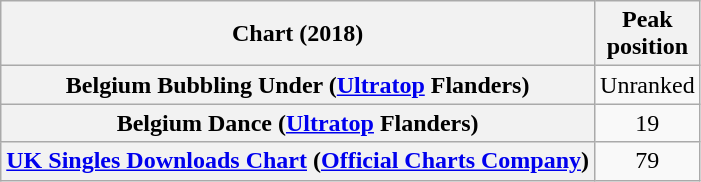<table class="wikitable plainrowheaders sortable">
<tr>
<th scope="col">Chart (2018)</th>
<th scope="col">Peak<br>position</th>
</tr>
<tr>
<th scope="row">Belgium Bubbling Under (<a href='#'>Ultratop</a> Flanders)</th>
<td align=center>Unranked</td>
</tr>
<tr>
<th scope="row">Belgium Dance (<a href='#'>Ultratop</a> Flanders)</th>
<td align=center>19</td>
</tr>
<tr>
<th scope="row"><a href='#'>UK Singles Downloads Chart</a> (<a href='#'>Official Charts Company</a>)</th>
<td align=center>79</td>
</tr>
</table>
